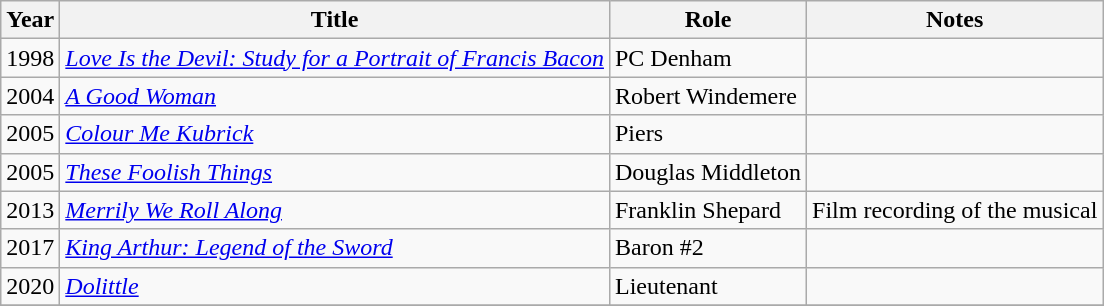<table class="wikitable sortable">
<tr>
<th>Year</th>
<th>Title</th>
<th>Role</th>
<th>Notes</th>
</tr>
<tr>
<td>1998</td>
<td><em><a href='#'>Love Is the Devil: Study for a Portrait of Francis Bacon</a></em></td>
<td>PC Denham</td>
<td></td>
</tr>
<tr>
<td>2004</td>
<td><em><a href='#'>A Good Woman</a></em></td>
<td>Robert Windemere</td>
<td></td>
</tr>
<tr>
<td>2005</td>
<td><em><a href='#'>Colour Me Kubrick</a></em></td>
<td>Piers</td>
<td></td>
</tr>
<tr>
<td>2005</td>
<td><em><a href='#'>These Foolish Things</a></em></td>
<td>Douglas Middleton</td>
<td></td>
</tr>
<tr>
<td>2013</td>
<td><em><a href='#'>Merrily We Roll Along</a></em></td>
<td>Franklin Shepard</td>
<td>Film recording of the musical</td>
</tr>
<tr>
<td>2017</td>
<td><em><a href='#'>King Arthur: Legend of the Sword</a></em></td>
<td>Baron #2</td>
<td></td>
</tr>
<tr>
<td>2020</td>
<td><em><a href='#'>Dolittle</a></em></td>
<td>Lieutenant</td>
<td></td>
</tr>
<tr>
</tr>
</table>
